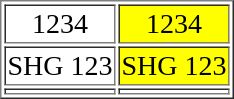<table border="1" style="margin:1em auto;">
<tr size="40"  style="font-size:14pt; text-align:center; color:black;">
<td style="background:white; ">1234</td>
<td style="background:yellow; ">1234</td>
</tr>
<tr style="font-size:14pt; text-align:center; color:black;">
<td style="background:white; ">SHG 123</td>
<td style="background:yellow; ">SHG 123</td>
</tr>
<tr>
<td style="text-align:center; background:white; font-size:14pt; color:black;"></td>
<td style="text-align:center; background:white; font-size:14pt; color:black;"></td>
</tr>
</table>
